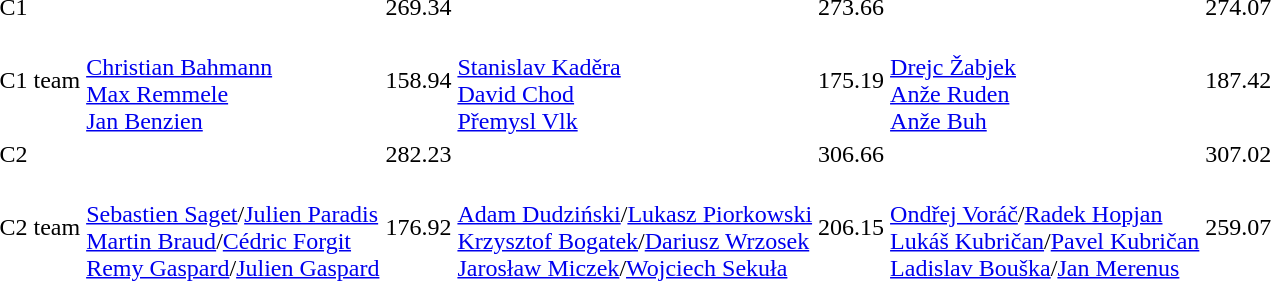<table>
<tr>
<td>C1</td>
<td></td>
<td>269.34</td>
<td></td>
<td>273.66</td>
<td></td>
<td>274.07</td>
</tr>
<tr>
<td>C1 team</td>
<td><br><a href='#'>Christian Bahmann</a><br><a href='#'>Max Remmele</a><br><a href='#'>Jan Benzien</a></td>
<td>158.94</td>
<td><br><a href='#'>Stanislav Kaděra</a><br><a href='#'>David Chod</a><br><a href='#'>Přemysl Vlk</a></td>
<td>175.19</td>
<td><br><a href='#'>Drejc Žabjek</a><br><a href='#'>Anže Ruden</a><br><a href='#'>Anže Buh</a></td>
<td>187.42</td>
</tr>
<tr>
<td>C2</td>
<td></td>
<td>282.23</td>
<td></td>
<td>306.66</td>
<td></td>
<td>307.02</td>
</tr>
<tr>
<td>C2 team</td>
<td><br><a href='#'>Sebastien Saget</a>/<a href='#'>Julien Paradis</a><br><a href='#'>Martin Braud</a>/<a href='#'>Cédric Forgit</a><br><a href='#'>Remy Gaspard</a>/<a href='#'>Julien Gaspard</a></td>
<td>176.92</td>
<td><br><a href='#'>Adam Dudziński</a>/<a href='#'>Lukasz Piorkowski</a><br><a href='#'>Krzysztof Bogatek</a>/<a href='#'>Dariusz Wrzosek</a><br><a href='#'>Jarosław Miczek</a>/<a href='#'>Wojciech Sekuła</a></td>
<td>206.15</td>
<td><br><a href='#'>Ondřej Voráč</a>/<a href='#'>Radek Hopjan</a><br><a href='#'>Lukáš Kubričan</a>/<a href='#'>Pavel Kubričan</a><br><a href='#'>Ladislav Bouška</a>/<a href='#'>Jan Merenus</a></td>
<td>259.07</td>
</tr>
</table>
